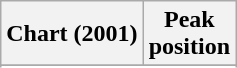<table class="wikitable sortable plainrowheaders" style="text-align:center">
<tr>
<th scope="col">Chart (2001)</th>
<th scope="col">Peak<br> position</th>
</tr>
<tr>
</tr>
<tr>
</tr>
<tr>
</tr>
</table>
